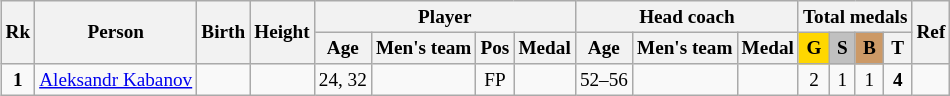<table class="wikitable sortable" style="text-align: center; font-size: 80%; margin-left: 1em;">
<tr>
<th rowspan="2">Rk</th>
<th rowspan="2">Person</th>
<th rowspan="2">Birth</th>
<th rowspan="2">Height</th>
<th colspan="4">Player</th>
<th colspan="3">Head coach</th>
<th colspan="4">Total medals</th>
<th rowspan="2" class="unsortable">Ref</th>
</tr>
<tr>
<th>Age</th>
<th>Men's team</th>
<th>Pos</th>
<th>Medal</th>
<th>Age</th>
<th>Men's team</th>
<th>Medal</th>
<th style="background-color: gold;">G</th>
<th style="background-color: silver;">S</th>
<th style="background-color: #cc9966;">B</th>
<th>T</th>
</tr>
<tr>
<td><strong>1</strong></td>
<td style="text-align: left;" data-sort-value="Kabanov, Aleksandr"><a href='#'>Aleksandr Kabanov</a></td>
<td></td>
<td></td>
<td>24, 32</td>
<td style="text-align: left;"></td>
<td>FP</td>
<td style="text-align: left;"></td>
<td>52–56</td>
<td style="text-align: left;"></td>
<td style="text-align: left;"></td>
<td>2</td>
<td>1</td>
<td>1</td>
<td><strong>4</strong></td>
<td><br></td>
</tr>
</table>
